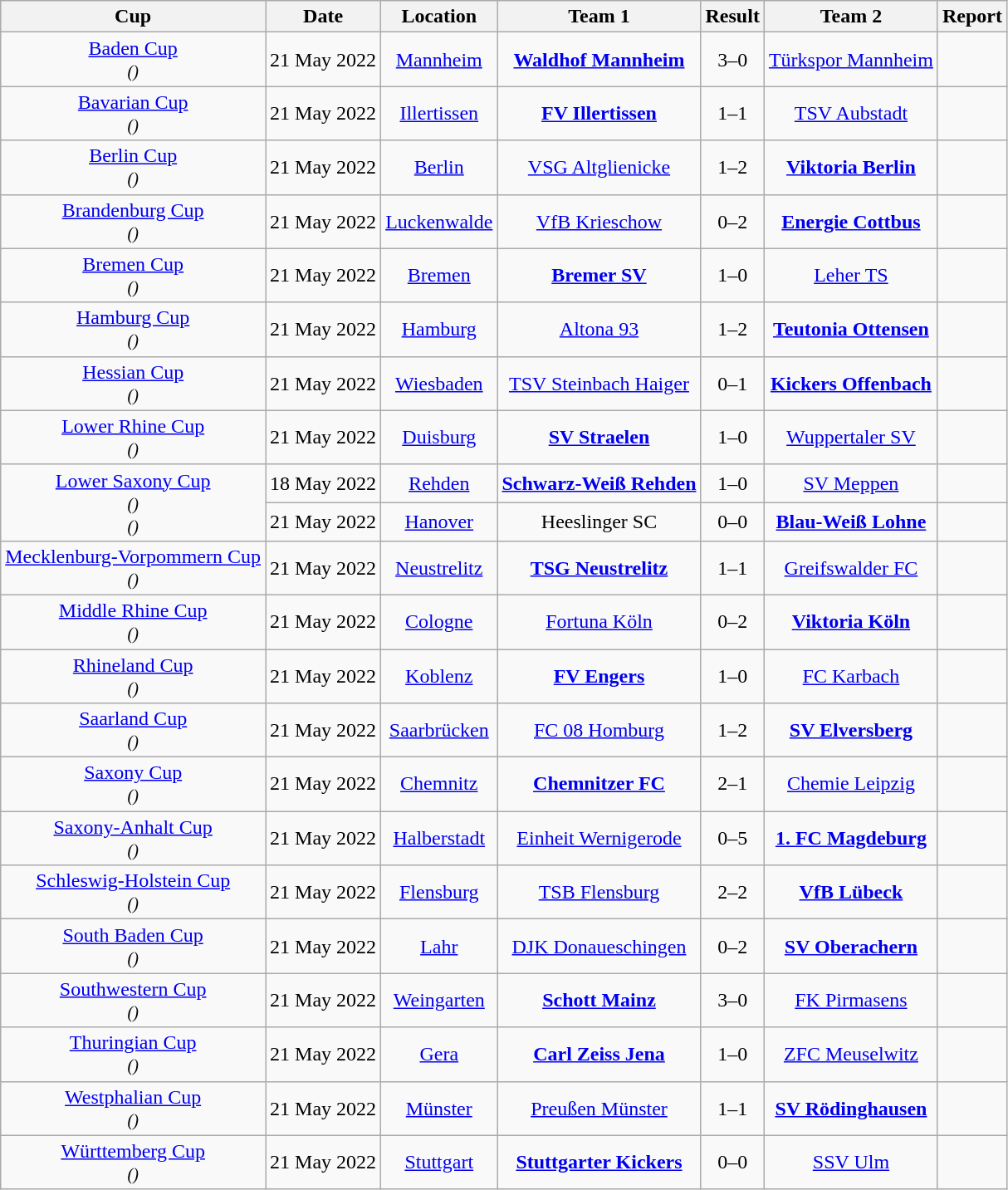<table class="wikitable" style="text-align: center;">
<tr>
<th>Cup</th>
<th>Date</th>
<th>Location</th>
<th>Team 1</th>
<th>Result</th>
<th>Team 2</th>
<th>Report</th>
</tr>
<tr>
<td><a href='#'>Baden Cup</a><br><small><em>()</em></small></td>
<td>21 May 2022</td>
<td><a href='#'>Mannheim</a></td>
<td><strong><a href='#'>Waldhof Mannheim</a></strong></td>
<td>3–0</td>
<td><a href='#'>Türkspor Mannheim</a></td>
<td></td>
</tr>
<tr>
<td><a href='#'>Bavarian Cup</a><br><small><em>()</em></small></td>
<td>21 May 2022</td>
<td><a href='#'>Illertissen</a></td>
<td><strong><a href='#'>FV Illertissen</a></strong></td>
<td>1–1<br></td>
<td><a href='#'>TSV Aubstadt</a></td>
<td></td>
</tr>
<tr>
<td><a href='#'>Berlin Cup</a><br><small><em>()</em></small></td>
<td>21 May 2022</td>
<td><a href='#'>Berlin</a></td>
<td><a href='#'>VSG Altglienicke</a></td>
<td>1–2</td>
<td><strong><a href='#'>Viktoria Berlin</a></strong></td>
<td></td>
</tr>
<tr>
<td><a href='#'>Brandenburg Cup</a><br><small><em>()</em></small></td>
<td>21 May 2022</td>
<td><a href='#'>Luckenwalde</a></td>
<td><a href='#'>VfB Krieschow</a></td>
<td>0–2</td>
<td><strong><a href='#'>Energie Cottbus</a></strong></td>
<td></td>
</tr>
<tr>
<td><a href='#'>Bremen Cup</a><br><small><em>()</em></small></td>
<td>21 May 2022</td>
<td><a href='#'>Bremen</a></td>
<td><strong><a href='#'>Bremer SV</a></strong></td>
<td>1–0</td>
<td><a href='#'>Leher TS</a></td>
<td></td>
</tr>
<tr>
<td><a href='#'>Hamburg Cup</a><br><small><em>()</em></small></td>
<td>21 May 2022</td>
<td><a href='#'>Hamburg</a></td>
<td><a href='#'>Altona 93</a></td>
<td>1–2</td>
<td><strong><a href='#'>Teutonia Ottensen</a></strong></td>
<td></td>
</tr>
<tr>
<td><a href='#'>Hessian Cup</a><br><small><em>()</em></small></td>
<td>21 May 2022</td>
<td><a href='#'>Wiesbaden</a></td>
<td><a href='#'>TSV Steinbach Haiger</a></td>
<td>0–1</td>
<td><strong><a href='#'>Kickers Offenbach</a></strong></td>
<td></td>
</tr>
<tr>
<td><a href='#'>Lower Rhine Cup</a><br><small><em>()</em></small></td>
<td>21 May 2022</td>
<td><a href='#'>Duisburg</a></td>
<td><strong><a href='#'>SV Straelen</a></strong></td>
<td>1–0</td>
<td><a href='#'>Wuppertaler SV</a></td>
<td></td>
</tr>
<tr>
<td rowspan=2><a href='#'>Lower Saxony Cup</a><br><small><em>()<br>()</em></small></td>
<td>18 May 2022</td>
<td><a href='#'>Rehden</a></td>
<td><strong><a href='#'>Schwarz-Weiß Rehden</a></strong></td>
<td>1–0</td>
<td><a href='#'>SV Meppen</a></td>
<td></td>
</tr>
<tr>
<td>21 May 2022</td>
<td><a href='#'>Hanover</a></td>
<td>Heeslinger SC</td>
<td>0–0<br></td>
<td><strong><a href='#'>Blau-Weiß Lohne</a></strong></td>
<td></td>
</tr>
<tr>
<td><a href='#'>Mecklenburg-Vorpommern Cup</a><br><small><em>()</em></small></td>
<td>21 May 2022</td>
<td><a href='#'>Neustrelitz</a></td>
<td><strong><a href='#'>TSG Neustrelitz</a></strong></td>
<td>1–1 <br></td>
<td><a href='#'>Greifswalder FC</a></td>
<td></td>
</tr>
<tr>
<td><a href='#'>Middle Rhine Cup</a><br><small><em>()</em></small></td>
<td>21 May 2022</td>
<td><a href='#'>Cologne</a></td>
<td><a href='#'>Fortuna Köln</a></td>
<td>0–2</td>
<td><strong><a href='#'>Viktoria Köln</a></strong></td>
<td></td>
</tr>
<tr>
<td><a href='#'>Rhineland Cup</a><br><small><em>()</em></small></td>
<td>21 May 2022</td>
<td><a href='#'>Koblenz</a></td>
<td><strong><a href='#'>FV Engers</a></strong></td>
<td>1–0</td>
<td><a href='#'>FC Karbach</a></td>
<td></td>
</tr>
<tr>
<td><a href='#'>Saarland Cup</a><br><small><em>()</em></small></td>
<td>21 May 2022</td>
<td><a href='#'>Saarbrücken</a></td>
<td><a href='#'>FC 08 Homburg</a></td>
<td>1–2 </td>
<td><strong><a href='#'>SV Elversberg</a></strong></td>
<td></td>
</tr>
<tr>
<td><a href='#'>Saxony Cup</a><br><small><em>()</em></small></td>
<td>21 May 2022</td>
<td><a href='#'>Chemnitz</a></td>
<td><strong><a href='#'>Chemnitzer FC</a></strong></td>
<td>2–1</td>
<td><a href='#'>Chemie Leipzig</a></td>
<td></td>
</tr>
<tr>
<td><a href='#'>Saxony-Anhalt Cup</a><br><small><em>()</em></small></td>
<td>21 May 2022</td>
<td><a href='#'>Halberstadt</a></td>
<td><a href='#'>Einheit Wernigerode</a></td>
<td>0–5</td>
<td><strong><a href='#'>1. FC Magdeburg</a></strong></td>
<td></td>
</tr>
<tr>
<td><a href='#'>Schleswig-Holstein Cup</a><br><small><em>()</em></small></td>
<td>21 May 2022</td>
<td><a href='#'>Flensburg</a></td>
<td><a href='#'>TSB Flensburg</a></td>
<td>2–2 <br></td>
<td><strong><a href='#'>VfB Lübeck</a></strong></td>
<td></td>
</tr>
<tr>
<td><a href='#'>South Baden Cup</a><br><small><em>()</em></small></td>
<td>21 May 2022</td>
<td><a href='#'>Lahr</a></td>
<td><a href='#'>DJK Donaueschingen</a></td>
<td>0–2</td>
<td><strong><a href='#'>SV Oberachern</a></strong></td>
<td></td>
</tr>
<tr>
<td><a href='#'>Southwestern Cup</a><br><small><em>()</em></small></td>
<td>21 May 2022</td>
<td><a href='#'>Weingarten</a></td>
<td><strong><a href='#'>Schott Mainz</a></strong></td>
<td>3–0</td>
<td><a href='#'>FK Pirmasens</a></td>
<td></td>
</tr>
<tr>
<td><a href='#'>Thuringian Cup</a><br><small><em>()</em></small></td>
<td>21 May 2022</td>
<td><a href='#'>Gera</a></td>
<td><strong><a href='#'>Carl Zeiss Jena</a></strong></td>
<td>1–0</td>
<td><a href='#'>ZFC Meuselwitz</a></td>
<td></td>
</tr>
<tr>
<td><a href='#'>Westphalian Cup</a><br><small><em>()</em></small></td>
<td>21 May 2022</td>
<td><a href='#'>Münster</a></td>
<td><a href='#'>Preußen Münster</a></td>
<td>1–1<br></td>
<td><strong><a href='#'>SV Rödinghausen</a></strong></td>
<td></td>
</tr>
<tr>
<td><a href='#'>Württemberg Cup</a><br><small><em>()</em></small></td>
<td>21 May 2022</td>
<td><a href='#'>Stuttgart</a></td>
<td><strong><a href='#'>Stuttgarter Kickers</a></strong></td>
<td>0–0 <br></td>
<td><a href='#'>SSV Ulm</a></td>
<td></td>
</tr>
</table>
